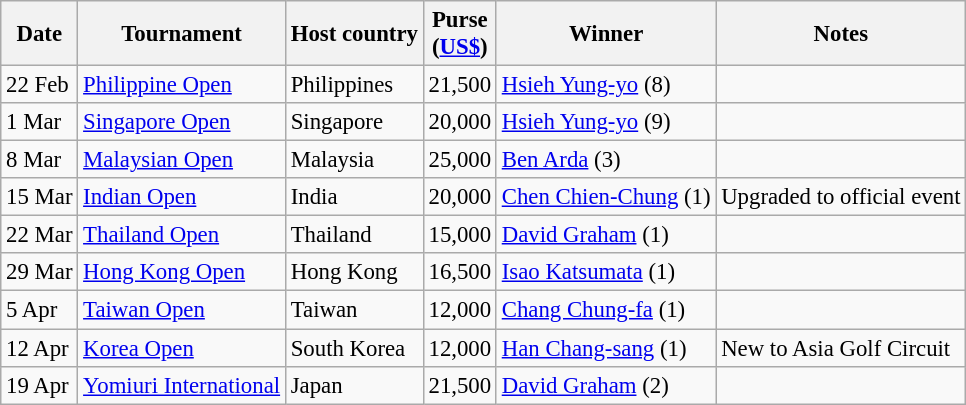<table class="wikitable" style="font-size:95%">
<tr>
<th>Date</th>
<th>Tournament</th>
<th>Host country</th>
<th>Purse<br>(<a href='#'>US$</a>)</th>
<th>Winner</th>
<th>Notes</th>
</tr>
<tr>
<td>22 Feb</td>
<td><a href='#'>Philippine Open</a></td>
<td>Philippines</td>
<td align=right>21,500</td>
<td> <a href='#'>Hsieh Yung-yo</a> (8)</td>
<td></td>
</tr>
<tr>
<td>1 Mar</td>
<td><a href='#'>Singapore Open</a></td>
<td>Singapore</td>
<td align=right>20,000</td>
<td> <a href='#'>Hsieh Yung-yo</a> (9)</td>
<td></td>
</tr>
<tr>
<td>8 Mar</td>
<td><a href='#'>Malaysian Open</a></td>
<td>Malaysia</td>
<td align=right>25,000</td>
<td> <a href='#'>Ben Arda</a> (3)</td>
<td></td>
</tr>
<tr>
<td>15 Mar</td>
<td><a href='#'>Indian Open</a></td>
<td>India</td>
<td align=right>20,000</td>
<td> <a href='#'>Chen Chien-Chung</a> (1)</td>
<td>Upgraded to official event</td>
</tr>
<tr>
<td>22 Mar</td>
<td><a href='#'>Thailand Open</a></td>
<td>Thailand</td>
<td align=right>15,000</td>
<td> <a href='#'>David Graham</a> (1)</td>
<td></td>
</tr>
<tr>
<td>29 Mar</td>
<td><a href='#'>Hong Kong Open</a></td>
<td>Hong Kong</td>
<td align=right>16,500</td>
<td> <a href='#'>Isao Katsumata</a> (1)</td>
<td></td>
</tr>
<tr>
<td>5 Apr</td>
<td><a href='#'>Taiwan Open</a></td>
<td>Taiwan</td>
<td align=right>12,000</td>
<td> <a href='#'>Chang Chung-fa</a> (1)</td>
<td></td>
</tr>
<tr>
<td>12 Apr</td>
<td><a href='#'>Korea Open</a></td>
<td>South Korea</td>
<td align=right>12,000</td>
<td> <a href='#'>Han Chang-sang</a> (1)</td>
<td>New to Asia Golf Circuit</td>
</tr>
<tr>
<td>19 Apr</td>
<td><a href='#'>Yomiuri International</a></td>
<td>Japan</td>
<td align=right>21,500</td>
<td> <a href='#'>David Graham</a> (2)</td>
<td></td>
</tr>
</table>
